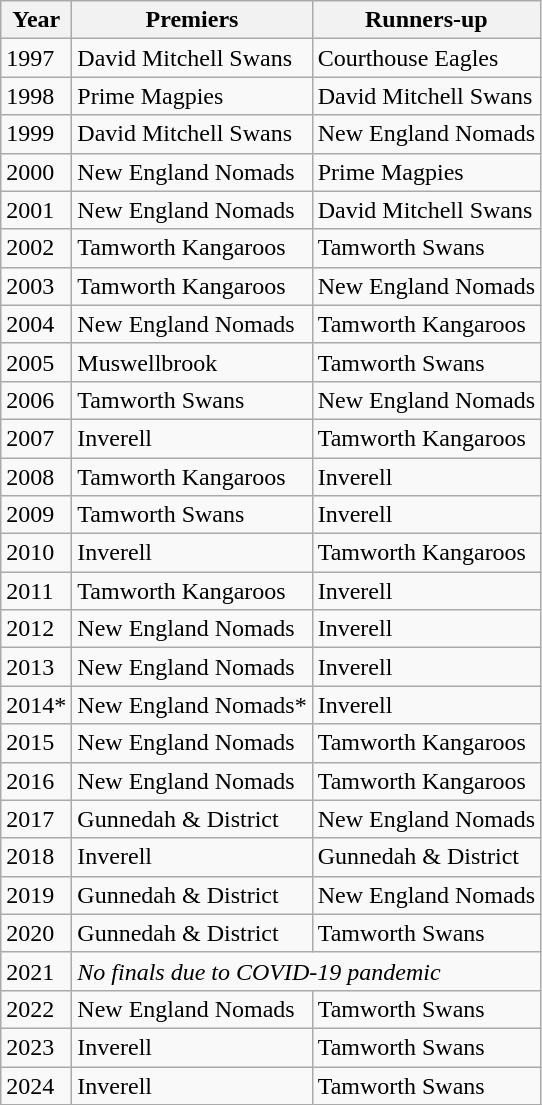<table class="wikitable">
<tr>
<th>Year</th>
<th>Premiers</th>
<th>Runners-up</th>
</tr>
<tr>
<td>1997</td>
<td>David Mitchell Swans</td>
<td>Courthouse Eagles</td>
</tr>
<tr>
<td>1998</td>
<td>Prime Magpies</td>
<td>David Mitchell Swans</td>
</tr>
<tr>
<td>1999</td>
<td>David Mitchell Swans</td>
<td>New England Nomads</td>
</tr>
<tr>
<td>2000</td>
<td>New England Nomads</td>
<td>Prime Magpies</td>
</tr>
<tr>
<td>2001</td>
<td>New England Nomads</td>
<td>David Mitchell Swans</td>
</tr>
<tr>
<td>2002</td>
<td>Tamworth Kangaroos</td>
<td>Tamworth Swans</td>
</tr>
<tr>
<td>2003</td>
<td>Tamworth Kangaroos</td>
<td>New England Nomads</td>
</tr>
<tr>
<td>2004</td>
<td>New England Nomads</td>
<td>Tamworth Kangaroos</td>
</tr>
<tr>
<td>2005</td>
<td>Muswellbrook</td>
<td>Tamworth Swans</td>
</tr>
<tr>
<td>2006</td>
<td>Tamworth Swans</td>
<td>New England Nomads</td>
</tr>
<tr>
<td>2007</td>
<td>Inverell</td>
<td>Tamworth Kangaroos</td>
</tr>
<tr>
<td>2008</td>
<td>Tamworth Kangaroos</td>
<td>Inverell</td>
</tr>
<tr>
<td>2009</td>
<td>Tamworth Swans</td>
<td>Inverell</td>
</tr>
<tr>
<td>2010</td>
<td>Inverell</td>
<td>Tamworth Kangaroos</td>
</tr>
<tr>
<td>2011</td>
<td>Tamworth Kangaroos</td>
<td>Inverell</td>
</tr>
<tr>
<td>2012</td>
<td>New England Nomads</td>
<td>Inverell</td>
</tr>
<tr>
<td>2013</td>
<td>New England Nomads</td>
<td>Inverell</td>
</tr>
<tr>
<td>2014*</td>
<td>New England Nomads*</td>
<td>Inverell</td>
</tr>
<tr>
<td>2015</td>
<td>New England Nomads</td>
<td>Tamworth Kangaroos</td>
</tr>
<tr>
<td>2016</td>
<td>New England Nomads</td>
<td>Tamworth Kangaroos</td>
</tr>
<tr>
<td>2017</td>
<td>Gunnedah & District</td>
<td>New England Nomads</td>
</tr>
<tr>
<td>2018</td>
<td>Inverell</td>
<td>Gunnedah & District</td>
</tr>
<tr>
<td>2019</td>
<td>Gunnedah & District</td>
<td>New England Nomads</td>
</tr>
<tr>
<td>2020</td>
<td>Gunnedah & District</td>
<td>Tamworth Swans</td>
</tr>
<tr>
<td>2021</td>
<td colspan="2"><em>No finals due to COVID-19 pandemic</em></td>
</tr>
<tr>
<td>2022</td>
<td>New England Nomads</td>
<td>Tamworth Swans</td>
</tr>
<tr>
<td>2023</td>
<td>Inverell</td>
<td>Tamworth Swans</td>
</tr>
<tr>
<td>2024</td>
<td>Inverell</td>
<td>Tamworth Swans</td>
</tr>
</table>
